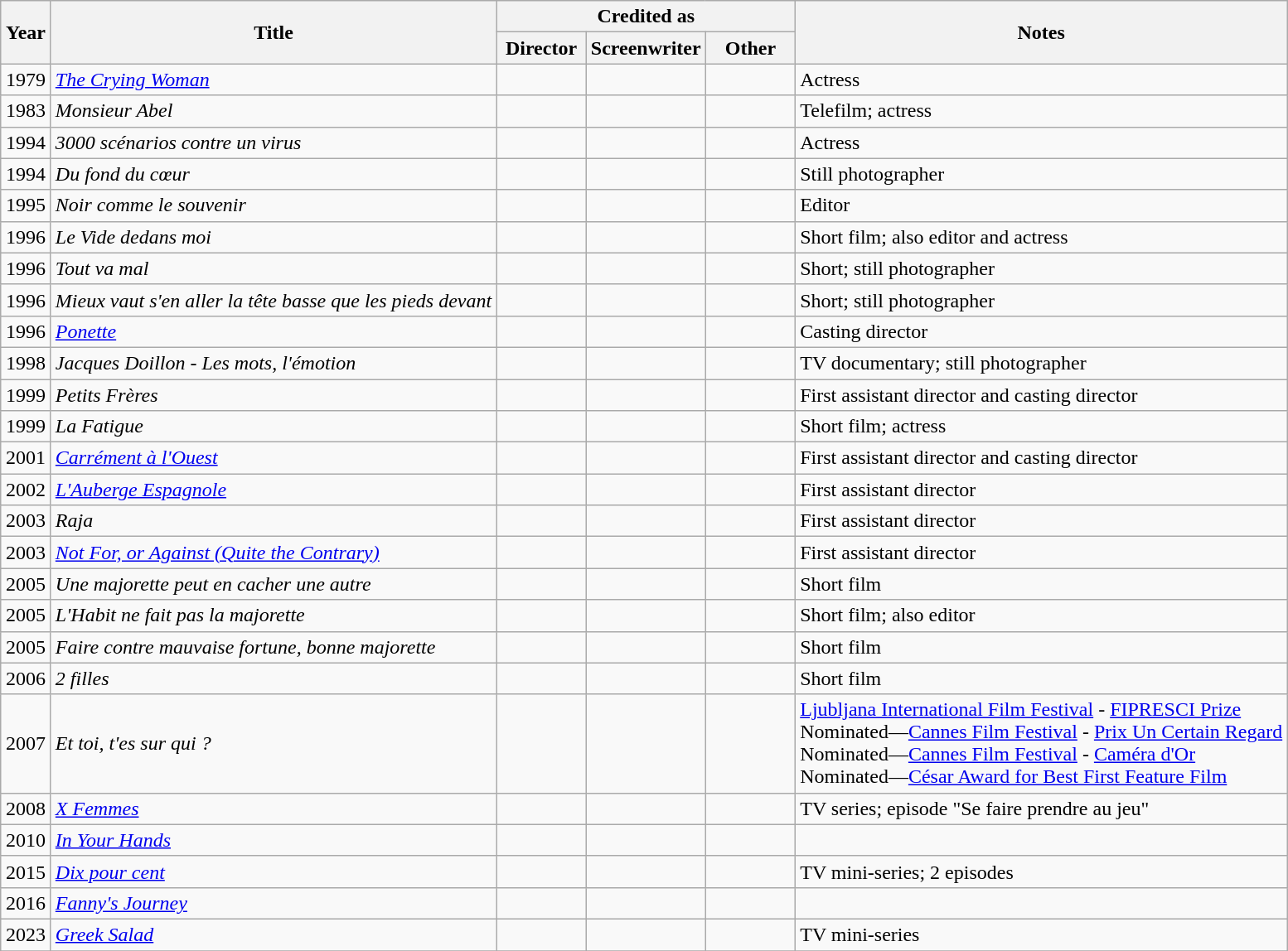<table class="wikitable sortable">
<tr>
<th rowspan=2 width="33">Year</th>
<th rowspan=2>Title</th>
<th colspan=3>Credited as</th>
<th rowspan=2>Notes</th>
</tr>
<tr>
<th width=65>Director</th>
<th width=65>Screenwriter</th>
<th width=65>Other</th>
</tr>
<tr>
<td align="center">1979</td>
<td align="left"><em><a href='#'>The Crying Woman</a></em></td>
<td></td>
<td></td>
<td></td>
<td>Actress</td>
</tr>
<tr>
<td align="center">1983</td>
<td align="left"><em>Monsieur Abel</em></td>
<td></td>
<td></td>
<td></td>
<td>Telefilm; actress</td>
</tr>
<tr>
<td align="center">1994</td>
<td align="left"><em>3000 scénarios contre un virus</em></td>
<td></td>
<td></td>
<td></td>
<td>Actress</td>
</tr>
<tr>
<td align="center">1994</td>
<td align="left"><em>Du fond du cœur</em></td>
<td></td>
<td></td>
<td></td>
<td>Still photographer</td>
</tr>
<tr>
<td align="center">1995</td>
<td align="left"><em>Noir comme le souvenir</em></td>
<td></td>
<td></td>
<td></td>
<td>Editor</td>
</tr>
<tr>
<td align="center">1996</td>
<td align="left"><em>Le Vide dedans moi</em></td>
<td></td>
<td></td>
<td></td>
<td>Short film; also editor and actress</td>
</tr>
<tr>
<td align="center">1996</td>
<td align="left"><em>Tout va mal</em></td>
<td></td>
<td></td>
<td></td>
<td>Short; still photographer</td>
</tr>
<tr>
<td align="center">1996</td>
<td align="left"><em>Mieux vaut s'en aller la tête basse que les pieds devant</em></td>
<td></td>
<td></td>
<td></td>
<td>Short; still photographer</td>
</tr>
<tr>
<td align="center">1996</td>
<td align="left"><em><a href='#'>Ponette</a></em></td>
<td></td>
<td></td>
<td></td>
<td>Casting director</td>
</tr>
<tr>
<td align="center">1998</td>
<td align="left"><em>Jacques Doillon - Les mots, l'émotion</em></td>
<td></td>
<td></td>
<td></td>
<td>TV documentary; still photographer</td>
</tr>
<tr>
<td align="center">1999</td>
<td align="left"><em>Petits Frères</em></td>
<td></td>
<td></td>
<td></td>
<td>First assistant director and casting director</td>
</tr>
<tr>
<td align="center">1999</td>
<td align="left"><em>La Fatigue</em></td>
<td></td>
<td></td>
<td></td>
<td>Short film; actress</td>
</tr>
<tr>
<td align="center">2001</td>
<td align="left"><em><a href='#'>Carrément à l'Ouest</a></em></td>
<td></td>
<td></td>
<td></td>
<td>First assistant director and casting director</td>
</tr>
<tr>
<td align="center">2002</td>
<td align="left"><em><a href='#'>L'Auberge Espagnole</a></em></td>
<td></td>
<td></td>
<td></td>
<td>First assistant director</td>
</tr>
<tr>
<td align="center">2003</td>
<td align="left"><em>Raja</em></td>
<td></td>
<td></td>
<td></td>
<td>First assistant director</td>
</tr>
<tr>
<td align="center">2003</td>
<td align="left"><em><a href='#'>Not For, or Against (Quite the Contrary)</a></em></td>
<td></td>
<td></td>
<td></td>
<td>First assistant director</td>
</tr>
<tr>
<td align="center">2005</td>
<td align="left"><em>Une majorette peut en cacher une autre</em></td>
<td></td>
<td></td>
<td></td>
<td>Short film</td>
</tr>
<tr>
<td align="center">2005</td>
<td align="left"><em> L'Habit ne fait pas la majorette</em></td>
<td></td>
<td></td>
<td></td>
<td>Short film; also editor</td>
</tr>
<tr>
<td align="center">2005</td>
<td align="left"><em>Faire contre mauvaise fortune, bonne majorette</em></td>
<td></td>
<td></td>
<td></td>
<td>Short film</td>
</tr>
<tr>
<td align="center">2006</td>
<td align="left"><em>2 filles</em></td>
<td></td>
<td></td>
<td></td>
<td>Short film</td>
</tr>
<tr>
<td align="center">2007</td>
<td align="left"><em>Et toi, t'es sur qui ?</em></td>
<td></td>
<td></td>
<td></td>
<td><a href='#'>Ljubljana International Film Festival</a> - <a href='#'>FIPRESCI Prize</a><br>Nominated—<a href='#'>Cannes Film Festival</a> - <a href='#'>Prix Un Certain Regard</a><br>Nominated—<a href='#'>Cannes Film Festival</a> - <a href='#'>Caméra d'Or</a><br>Nominated—<a href='#'>César Award for Best First Feature Film</a></td>
</tr>
<tr>
<td align="center">2008</td>
<td align="left"><em><a href='#'>X Femmes</a></em></td>
<td></td>
<td></td>
<td></td>
<td>TV series; episode "Se faire prendre au jeu"</td>
</tr>
<tr>
<td align="center">2010</td>
<td align="left"><em><a href='#'>In Your Hands</a></em></td>
<td></td>
<td></td>
<td></td>
<td></td>
</tr>
<tr>
<td align="center">2015</td>
<td align="left"><em><a href='#'>Dix pour cent</a></em></td>
<td></td>
<td></td>
<td></td>
<td>TV mini-series; 2 episodes</td>
</tr>
<tr>
<td align="center">2016</td>
<td align="left"><em><a href='#'>Fanny's Journey</a></em></td>
<td></td>
<td></td>
<td></td>
<td></td>
</tr>
<tr>
<td align="center">2023</td>
<td align="left"><em><a href='#'>Greek Salad</a></em></td>
<td></td>
<td></td>
<td></td>
<td>TV mini-series</td>
</tr>
<tr>
</tr>
</table>
